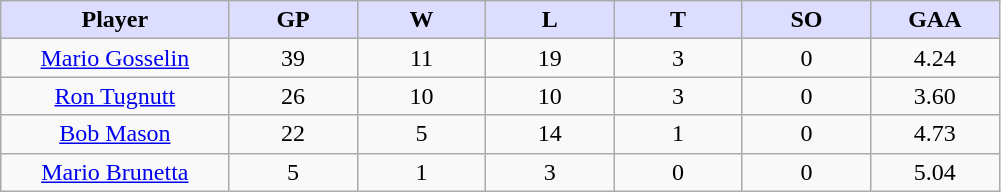<table class="wikitable sortable">
<tr>
<th style="background:#ddf; width:16%;">Player</th>
<th style="background:#ddf; width:9%;">GP</th>
<th style="background:#ddf; width:9%;">W</th>
<th style="background:#ddf; width:9%;">L</th>
<th style="background:#ddf; width:9%;">T</th>
<th style="background:#ddf; width:9%;">SO</th>
<th style="background:#ddf; width:9%;">GAA</th>
</tr>
<tr style="text-align:center;">
<td><a href='#'>Mario Gosselin</a></td>
<td>39</td>
<td>11</td>
<td>19</td>
<td>3</td>
<td>0</td>
<td>4.24</td>
</tr>
<tr style="text-align:center;">
<td><a href='#'>Ron Tugnutt</a></td>
<td>26</td>
<td>10</td>
<td>10</td>
<td>3</td>
<td>0</td>
<td>3.60</td>
</tr>
<tr style="text-align:center;">
<td><a href='#'>Bob Mason</a></td>
<td>22</td>
<td>5</td>
<td>14</td>
<td>1</td>
<td>0</td>
<td>4.73</td>
</tr>
<tr style="text-align:center;">
<td><a href='#'>Mario Brunetta</a></td>
<td>5</td>
<td>1</td>
<td>3</td>
<td>0</td>
<td>0</td>
<td>5.04</td>
</tr>
</table>
